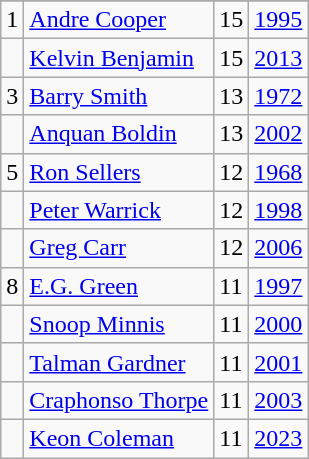<table class="wikitable">
<tr>
</tr>
<tr>
<td>1</td>
<td><a href='#'>Andre Cooper</a></td>
<td>15</td>
<td><a href='#'>1995</a></td>
</tr>
<tr>
<td></td>
<td><a href='#'>Kelvin Benjamin</a></td>
<td>15</td>
<td><a href='#'>2013</a></td>
</tr>
<tr>
<td>3</td>
<td><a href='#'>Barry Smith</a></td>
<td>13</td>
<td><a href='#'>1972</a></td>
</tr>
<tr>
<td></td>
<td><a href='#'>Anquan Boldin</a></td>
<td>13</td>
<td><a href='#'>2002</a></td>
</tr>
<tr>
<td>5</td>
<td><a href='#'>Ron Sellers</a></td>
<td>12</td>
<td><a href='#'>1968</a></td>
</tr>
<tr>
<td></td>
<td><a href='#'>Peter Warrick</a></td>
<td>12</td>
<td><a href='#'>1998</a></td>
</tr>
<tr>
<td></td>
<td><a href='#'>Greg Carr</a></td>
<td>12</td>
<td><a href='#'>2006</a></td>
</tr>
<tr>
<td>8</td>
<td><a href='#'>E.G. Green</a></td>
<td>11</td>
<td><a href='#'>1997</a></td>
</tr>
<tr>
<td></td>
<td><a href='#'>Snoop Minnis</a></td>
<td>11</td>
<td><a href='#'>2000</a></td>
</tr>
<tr>
<td></td>
<td><a href='#'>Talman Gardner</a></td>
<td>11</td>
<td><a href='#'>2001</a></td>
</tr>
<tr>
<td></td>
<td><a href='#'>Craphonso Thorpe</a></td>
<td>11</td>
<td><a href='#'>2003</a></td>
</tr>
<tr>
<td></td>
<td><a href='#'>Keon Coleman</a></td>
<td>11</td>
<td><a href='#'>2023</a></td>
</tr>
</table>
